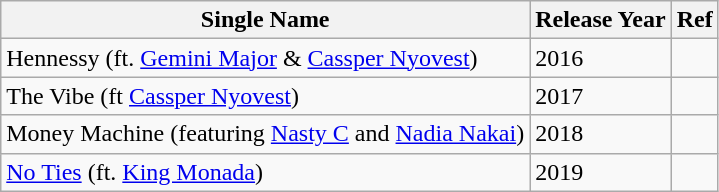<table class="wikitable">
<tr>
<th>Single Name</th>
<th>Release Year</th>
<th>Ref</th>
</tr>
<tr>
<td>Hennessy (ft. <a href='#'>Gemini Major</a> & <a href='#'>Cassper Nyovest</a>)</td>
<td>2016</td>
<td></td>
</tr>
<tr>
<td>The Vibe (ft <a href='#'>Cassper Nyovest</a>)</td>
<td>2017</td>
<td></td>
</tr>
<tr>
<td>Money Machine (featuring <a href='#'>Nasty C</a> and <a href='#'>Nadia Nakai</a>)</td>
<td>2018</td>
<td></td>
</tr>
<tr>
<td><a href='#'>No Ties</a> (ft. <a href='#'>King Monada</a>)</td>
<td>2019</td>
<td></td>
</tr>
</table>
